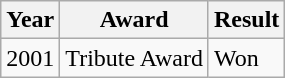<table class="wikitable">
<tr>
<th>Year</th>
<th>Award</th>
<th>Result</th>
</tr>
<tr>
<td>2001</td>
<td>Tribute Award</td>
<td>Won</td>
</tr>
</table>
